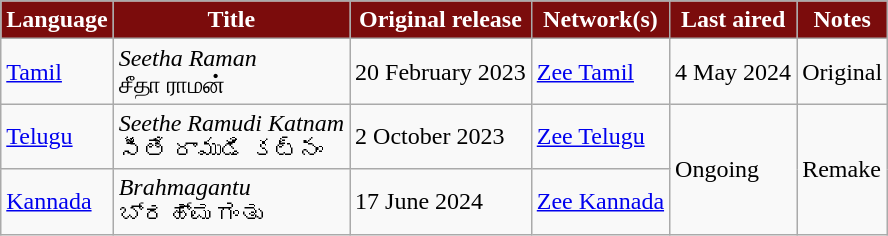<table class="wikitable" style="margin-right: 0;">
<tr style="color:white">
<th style="background:#7b0c0c; ">Language</th>
<th style="background:#7b0c0c; ">Title</th>
<th style="background:#7b0c0c; ">Original release</th>
<th style="background:#7b0c0c; ">Network(s)</th>
<th style="background:#7b0c0c; ">Last aired</th>
<th style="background:#7b0c0c; ">Notes</th>
</tr>
<tr>
<td><a href='#'>Tamil</a></td>
<td><em>Seetha Raman</em> <br>  சீதா ராமன்</td>
<td>20 February 2023</td>
<td><a href='#'>Zee Tamil</a></td>
<td>4 May 2024</td>
<td>Original</td>
</tr>
<tr>
<td><a href='#'>Telugu</a></td>
<td><em>Seethe Ramudi Katnam</em> <br> సీతే రాముడి కట్నం</td>
<td>2 October 2023</td>
<td><a href='#'>Zee Telugu</a></td>
<td rowspan="2">Ongoing</td>
<td rowspan="2">Remake</td>
</tr>
<tr>
<td><a href='#'>Kannada</a></td>
<td><em>Brahmagantu</em> <br> ಬ್ರಹ್ಮಗಂತು</td>
<td>17 June 2024</td>
<td><a href='#'>Zee Kannada</a></td>
</tr>
</table>
